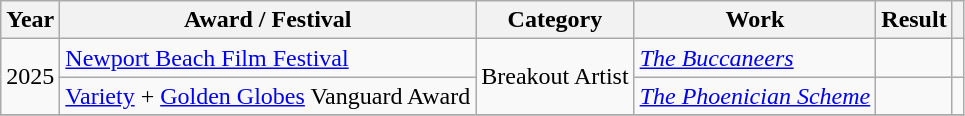<table class="wikitable sortable plainrowheaders">
<tr>
<th>Year</th>
<th>Award / Festival</th>
<th>Category</th>
<th>Work</th>
<th>Result</th>
<th scope="col" class="unsortable"></th>
</tr>
<tr>
<td align="center" rowspan="2">2025</td>
<td><a href='#'>Newport Beach Film Festival</a></td>
<td rowspan="2">Breakout Artist</td>
<td><em><a href='#'>The Buccaneers</a></em></td>
<td></td>
<td></td>
</tr>
<tr>
<td><a href='#'>Variety</a> + <a href='#'>Golden Globes</a> Vanguard Award</td>
<td><em><a href='#'>The Phoenician Scheme</a></em></td>
<td></td>
<td></td>
</tr>
<tr>
</tr>
</table>
